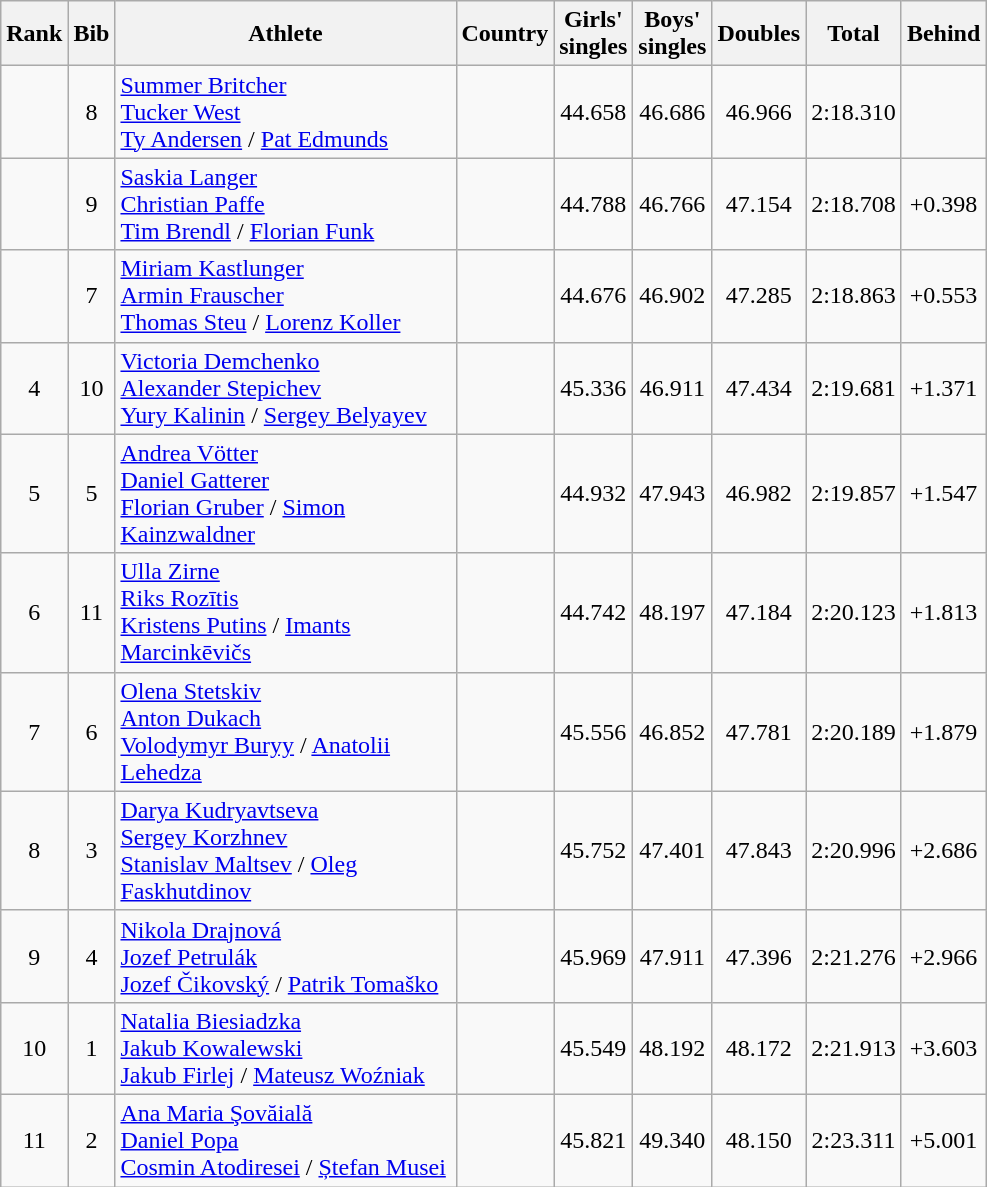<table class="wikitable sortable" style="text-align:center">
<tr>
<th>Rank</th>
<th>Bib</th>
<th width=220>Athlete</th>
<th>Country</th>
<th>Girls'<br>singles</th>
<th>Boys'<br>singles</th>
<th>Doubles</th>
<th>Total</th>
<th>Behind</th>
</tr>
<tr>
<td></td>
<td>8</td>
<td align=left><a href='#'>Summer Britcher</a><br><a href='#'>Tucker West</a><br><a href='#'>Ty Andersen</a> / <a href='#'>Pat Edmunds</a></td>
<td align=left></td>
<td>44.658</td>
<td>46.686</td>
<td>46.966</td>
<td>2:18.310</td>
<td></td>
</tr>
<tr>
<td></td>
<td>9</td>
<td align=left><a href='#'>Saskia Langer</a><br><a href='#'>Christian Paffe</a><br><a href='#'>Tim Brendl</a> / <a href='#'>Florian Funk</a></td>
<td align=left></td>
<td>44.788</td>
<td>46.766</td>
<td>47.154</td>
<td>2:18.708</td>
<td>+0.398</td>
</tr>
<tr>
<td></td>
<td>7</td>
<td align=left><a href='#'>Miriam Kastlunger</a><br><a href='#'>Armin Frauscher</a><br><a href='#'>Thomas Steu</a> / <a href='#'>Lorenz Koller</a></td>
<td align=left></td>
<td>44.676</td>
<td>46.902</td>
<td>47.285</td>
<td>2:18.863</td>
<td>+0.553</td>
</tr>
<tr>
<td>4</td>
<td>10</td>
<td align=left><a href='#'>Victoria Demchenko</a><br><a href='#'>Alexander Stepichev</a><br><a href='#'>Yury Kalinin</a> / <a href='#'>Sergey Belyayev</a></td>
<td align=left></td>
<td>45.336</td>
<td>46.911</td>
<td>47.434</td>
<td>2:19.681</td>
<td>+1.371</td>
</tr>
<tr>
<td>5</td>
<td>5</td>
<td align=left><a href='#'>Andrea Vötter </a><br><a href='#'>Daniel Gatterer</a><br><a href='#'>Florian Gruber</a> / <a href='#'>Simon Kainzwaldner</a></td>
<td align=left></td>
<td>44.932</td>
<td>47.943</td>
<td>46.982</td>
<td>2:19.857</td>
<td>+1.547</td>
</tr>
<tr>
<td>6</td>
<td>11</td>
<td align=left><a href='#'>Ulla Zirne</a><br><a href='#'>Riks Rozītis</a><br><a href='#'>Kristens Putins</a> / <a href='#'>Imants Marcinkēvičs</a></td>
<td align=left></td>
<td>44.742</td>
<td>48.197</td>
<td>47.184</td>
<td>2:20.123</td>
<td>+1.813</td>
</tr>
<tr>
<td>7</td>
<td>6</td>
<td align=left><a href='#'>Olena Stetskiv</a><br><a href='#'>Anton Dukach</a><br><a href='#'>Volodymyr Buryy</a> / <a href='#'>Anatolii Lehedza</a></td>
<td align=left></td>
<td>45.556</td>
<td>46.852</td>
<td>47.781</td>
<td>2:20.189</td>
<td>+1.879</td>
</tr>
<tr>
<td>8</td>
<td>3</td>
<td align=left><a href='#'>Darya Kudryavtseva</a><br><a href='#'>Sergey Korzhnev</a><br><a href='#'>Stanislav Maltsev</a> / <a href='#'>Oleg Faskhutdinov</a></td>
<td align=left></td>
<td>45.752</td>
<td>47.401</td>
<td>47.843</td>
<td>2:20.996</td>
<td>+2.686</td>
</tr>
<tr>
<td>9</td>
<td>4</td>
<td align=left><a href='#'>Nikola Drajnová</a><br><a href='#'>Jozef Petrulák</a><br><a href='#'>Jozef Čikovský</a> / <a href='#'>Patrik Tomaško</a></td>
<td align=left></td>
<td>45.969</td>
<td>47.911</td>
<td>47.396</td>
<td>2:21.276</td>
<td>+2.966</td>
</tr>
<tr>
<td>10</td>
<td>1</td>
<td align=left><a href='#'>Natalia Biesiadzka</a><br><a href='#'>Jakub Kowalewski</a><br><a href='#'>Jakub Firlej</a> / <a href='#'>Mateusz Woźniak</a></td>
<td align=left></td>
<td>45.549</td>
<td>48.192</td>
<td>48.172</td>
<td>2:21.913</td>
<td>+3.603</td>
</tr>
<tr>
<td>11</td>
<td>2</td>
<td align=left><a href='#'>Ana Maria Şovăială</a><br><a href='#'>Daniel Popa</a><br><a href='#'>Cosmin Atodiresei</a> / <a href='#'>Ștefan Musei</a></td>
<td align=left></td>
<td>45.821</td>
<td>49.340</td>
<td>48.150</td>
<td>2:23.311</td>
<td>+5.001</td>
</tr>
</table>
